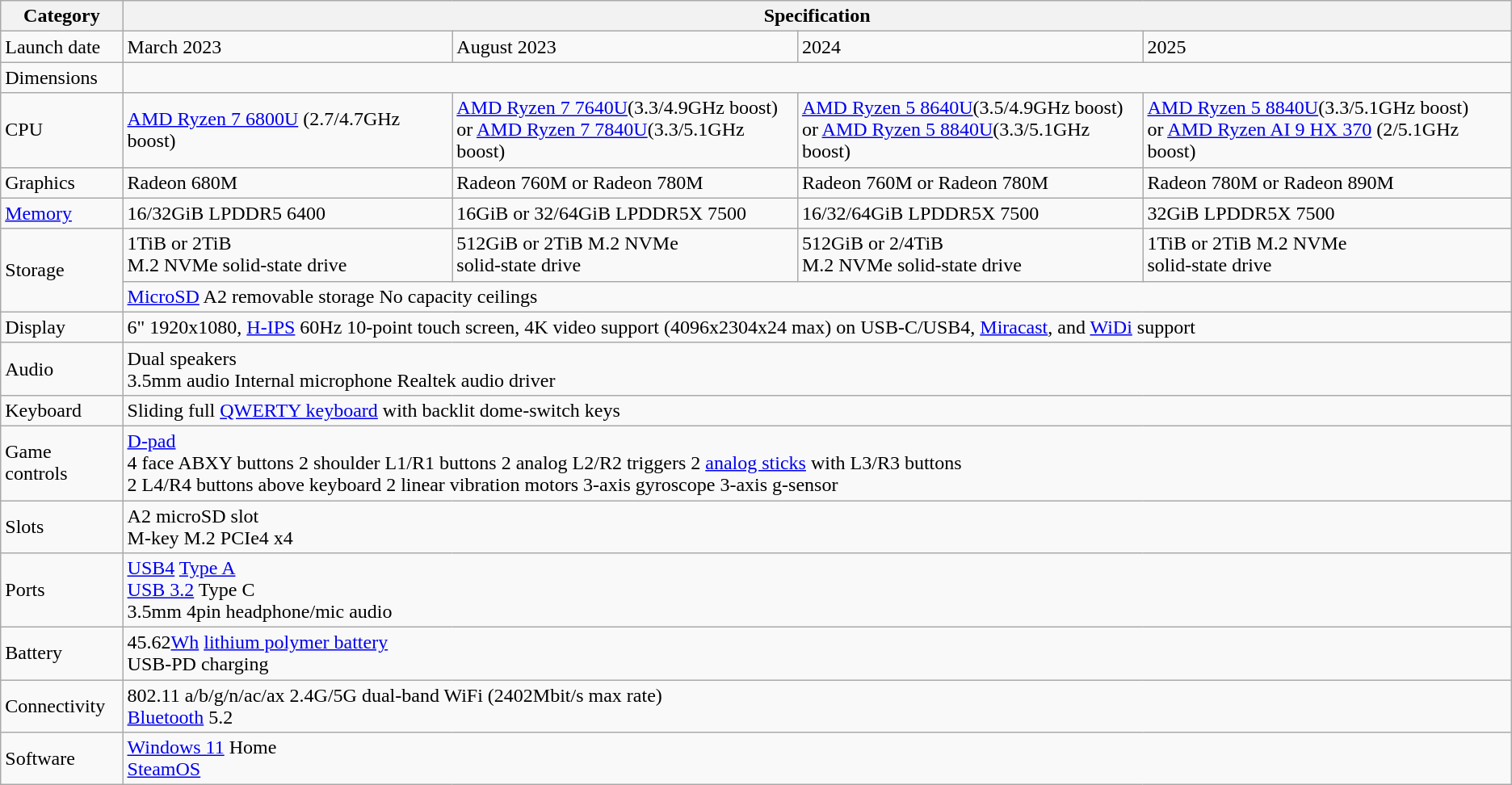<table class="wikitable defaultcenter">
<tr>
<th>Category</th>
<th colspan="4">Specification</th>
</tr>
<tr>
<td>Launch date</td>
<td>March 2023</td>
<td>August 2023</td>
<td>2024</td>
<td>2025</td>
</tr>
<tr>
<td>Dimensions</td>
<td colspan="4"><br></td>
</tr>
<tr>
<td>CPU</td>
<td><a href='#'>AMD Ryzen 7 6800U</a> (2.7/4.7GHz boost)</td>
<td><a href='#'>AMD Ryzen 7 7640U</a>(3.3/4.9GHz boost)<br>or
<a href='#'>AMD Ryzen 7 7840U</a>(3.3/5.1GHz boost)</td>
<td><a href='#'>AMD Ryzen 5 8640U</a>(3.5/4.9GHz boost)<br>or
<a href='#'>AMD Ryzen 5 8840U</a>(3.3/5.1GHz boost)</td>
<td><a href='#'>AMD Ryzen 5 8840U</a>(3.3/5.1GHz boost)<br>or 
<a href='#'>AMD Ryzen AI 9 HX 370</a> (2/5.1GHz boost)</td>
</tr>
<tr>
<td>Graphics</td>
<td>Radeon 680M</td>
<td>Radeon 760M or Radeon 780M</td>
<td>Radeon 760M or Radeon 780M</td>
<td>Radeon 780M or Radeon 890M</td>
</tr>
<tr>
<td><a href='#'> Memory</a></td>
<td>16/32GiB LPDDR5 6400</td>
<td>16GiB or 32/64GiB LPDDR5X 7500</td>
<td>16/32/64GiB LPDDR5X 7500</td>
<td>32GiB LPDDR5X 7500</td>
</tr>
<tr>
<td rowspan="2">Storage</td>
<td>1TiB or 2TiB<br>M.2 NVMe 
solid-state drive</td>
<td>512GiB or 2TiB M.2 NVMe<br>solid-state drive</td>
<td>512GiB or 2/4TiB<br>M.2 NVMe 
solid-state drive</td>
<td>1TiB or 2TiB M.2 NVMe<br>solid-state drive</td>
</tr>
<tr>
<td colspan="4"><a href='#'>MicroSD</a> A2 removable storage No capacity ceilings</td>
</tr>
<tr>
<td>Display</td>
<td colspan="4">6" 1920x1080, <a href='#'>H-IPS</a> 60Hz 10-point touch screen, 4K video support (4096x2304x24 max) on USB-C/USB4, <a href='#'>Miracast</a>, and <a href='#'>WiDi</a> support</td>
</tr>
<tr>
<td>Audio</td>
<td colspan="4">Dual speakers<br>3.5mm audio
Internal microphone
Realtek audio driver</td>
</tr>
<tr>
<td>Keyboard</td>
<td colspan="4">Sliding full <a href='#'>QWERTY keyboard</a> with backlit dome-switch keys</td>
</tr>
<tr>
<td>Game controls</td>
<td colspan="4"><a href='#'>D-pad</a><br>4 face ABXY buttons
2 shoulder L1/R1 buttons
2 analog L2/R2 triggers
2 <a href='#'>analog sticks</a> with L3/R3 buttons<br>2 L4/R4 buttons above keyboard
2 linear vibration motors
3-axis gyroscope
3-axis g-sensor</td>
</tr>
<tr>
<td>Slots</td>
<td colspan="4">A2 microSD slot<br>M-key M.2 PCIe4 x4</td>
</tr>
<tr>
<td>Ports</td>
<td colspan="4"><a href='#'>USB4</a> <a href='#'>Type A</a><br><a href='#'>USB 3.2</a> Type C<br>3.5mm 4pin headphone/mic audio</td>
</tr>
<tr>
<td>Battery</td>
<td colspan="4">45.62<a href='#'>Wh</a> <a href='#'>lithium polymer battery</a><br>USB-PD charging</td>
</tr>
<tr>
<td>Connectivity</td>
<td colspan="4">802.11 a/b/g/n/ac/ax 2.4G/5G dual-band WiFi (2402Mbit/s max rate)<br><a href='#'>Bluetooth</a> 5.2</td>
</tr>
<tr>
<td>Software</td>
<td colspan="4"><a href='#'>Windows 11</a> Home<br><a href='#'>SteamOS</a></td>
</tr>
</table>
